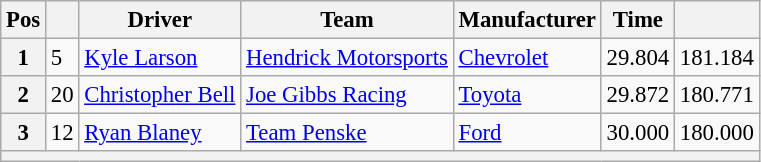<table class="wikitable" style="font-size:95%">
<tr>
<th>Pos</th>
<th></th>
<th>Driver</th>
<th>Team</th>
<th>Manufacturer</th>
<th>Time</th>
<th></th>
</tr>
<tr>
<th>1</th>
<td>5</td>
<td><a href='#'>Kyle Larson</a></td>
<td><a href='#'>Hendrick Motorsports</a></td>
<td><a href='#'>Chevrolet</a></td>
<td>29.804</td>
<td>181.184</td>
</tr>
<tr>
<th>2</th>
<td>20</td>
<td><a href='#'>Christopher Bell</a></td>
<td><a href='#'>Joe Gibbs Racing</a></td>
<td><a href='#'>Toyota</a></td>
<td>29.872</td>
<td>180.771</td>
</tr>
<tr>
<th>3</th>
<td>12</td>
<td><a href='#'>Ryan Blaney</a></td>
<td><a href='#'>Team Penske</a></td>
<td><a href='#'>Ford</a></td>
<td>30.000</td>
<td>180.000</td>
</tr>
<tr>
<th colspan="7"></th>
</tr>
</table>
